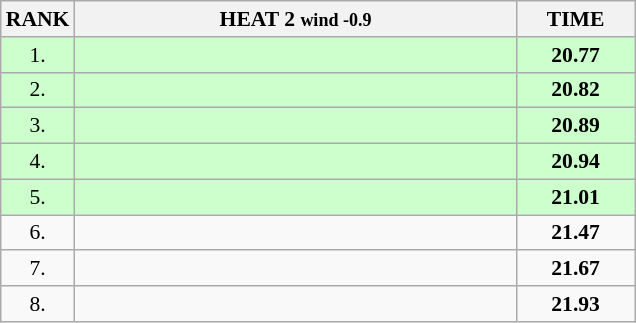<table class="wikitable" style="border-collapse: collapse; font-size: 90%;">
<tr>
<th>RANK</th>
<th style="width: 20em">HEAT 2 <small>wind -0.9</small></th>
<th style="width: 5em">TIME</th>
</tr>
<tr style="background:#ccffcc;">
<td align="center">1.</td>
<td></td>
<td align="center"><strong>20.77</strong></td>
</tr>
<tr style="background:#ccffcc;">
<td align="center">2.</td>
<td></td>
<td align="center"><strong>20.82</strong></td>
</tr>
<tr style="background:#ccffcc;">
<td align="center">3.</td>
<td></td>
<td align="center"><strong>20.89</strong></td>
</tr>
<tr style="background:#ccffcc;">
<td align="center">4.</td>
<td></td>
<td align="center"><strong>20.94</strong></td>
</tr>
<tr style="background:#ccffcc;">
<td align="center">5.</td>
<td></td>
<td align="center"><strong>21.01</strong></td>
</tr>
<tr>
<td align="center">6.</td>
<td></td>
<td align="center"><strong>21.47</strong></td>
</tr>
<tr>
<td align="center">7.</td>
<td></td>
<td align="center"><strong>21.67</strong></td>
</tr>
<tr>
<td align="center">8.</td>
<td></td>
<td align="center"><strong>21.93</strong></td>
</tr>
</table>
